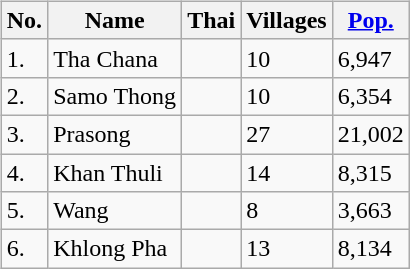<table>
<tr valign=top>
<td><br><table class="wikitable sortable">
<tr>
<th>No.</th>
<th>Name</th>
<th>Thai</th>
<th>Villages</th>
<th><a href='#'>Pop.</a></th>
</tr>
<tr>
<td>1.</td>
<td>Tha Chana</td>
<td></td>
<td>10</td>
<td>6,947</td>
</tr>
<tr>
<td>2.</td>
<td>Samo Thong</td>
<td></td>
<td>10</td>
<td>6,354</td>
</tr>
<tr>
<td>3.</td>
<td>Prasong</td>
<td></td>
<td>27</td>
<td>21,002</td>
</tr>
<tr>
<td>4.</td>
<td>Khan Thuli</td>
<td></td>
<td>14</td>
<td>8,315</td>
</tr>
<tr>
<td>5.</td>
<td>Wang</td>
<td></td>
<td>8</td>
<td>3,663</td>
</tr>
<tr>
<td>6.</td>
<td>Khlong Pha</td>
<td></td>
<td>13</td>
<td>8,134</td>
</tr>
</table>
</td>
<td> </td>
</tr>
</table>
